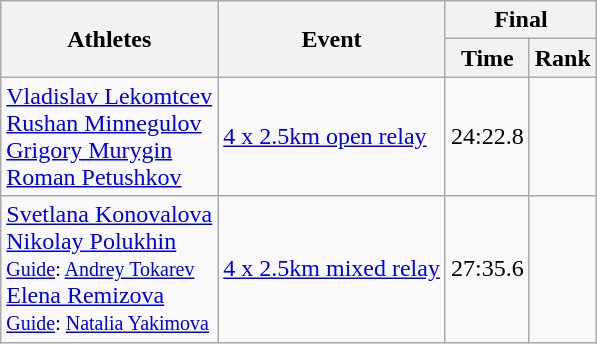<table class="wikitable" style="font-size:100%">
<tr>
<th rowspan="2">Athletes</th>
<th rowspan="2">Event</th>
<th colspan="2">Final</th>
</tr>
<tr>
<th>Time</th>
<th>Rank</th>
</tr>
<tr>
<td><a href='#'>Vladislav Lekomtcev</a><br><a href='#'>Rushan Minnegulov</a><br><a href='#'>Grigory Murygin</a><br><a href='#'>Roman Petushkov</a></td>
<td><a href='#'>4 x 2.5km open relay</a></td>
<td align="center">24:22.8</td>
<td align="center"></td>
</tr>
<tr>
<td><a href='#'>Svetlana Konovalova</a><br><a href='#'>Nikolay Polukhin</a><br><small><a href='#'>Guide</a>: <a href='#'>Andrey Tokarev</a> </small><br><a href='#'>Elena Remizova</a><br><small><a href='#'>Guide</a>: <a href='#'>Natalia Yakimova</a></small><br></td>
<td><a href='#'>4 x 2.5km mixed relay</a></td>
<td align="center">27:35.6</td>
<td align="center"></td>
</tr>
</table>
